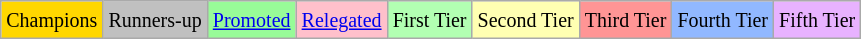<table class="wikitable" align="left">
<tr>
<td bgcolor=gold><small>Champions</small></td>
<td bgcolor=silver><small>Runners-up</small></td>
<td bgcolor=PaleGreen><small><a href='#'>Promoted</a></small></td>
<td bgcolor=Pink><small><a href='#'>Relegated</a></small></td>
<td bgcolor="#b2ffb2"><small>First Tier</small></td>
<td bgcolor="#ffffb2"><small>Second Tier</small></td>
<td bgcolor="#ff9595"><small>Third Tier</small></td>
<td bgcolor="#91b8ff"><small>Fourth Tier</small></td>
<td bgcolor="#e8b2ff"><small>Fifth Tier</small></td>
</tr>
</table>
